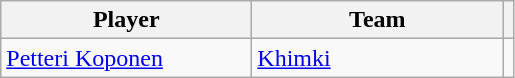<table class="wikitable">
<tr>
<th width=160>Player</th>
<th width=160>Team</th>
<th></th>
</tr>
<tr>
<td> <a href='#'>Petteri Koponen</a></td>
<td> <a href='#'>Khimki</a></td>
<td></td>
</tr>
</table>
